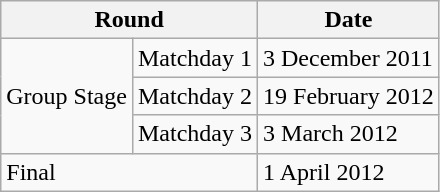<table class="wikitable">
<tr>
<th colspan=2>Round</th>
<th>Date</th>
</tr>
<tr>
<td rowspan=3>Group Stage</td>
<td>Matchday 1</td>
<td>3 December 2011</td>
</tr>
<tr>
<td>Matchday 2</td>
<td>19 February 2012</td>
</tr>
<tr>
<td>Matchday 3</td>
<td>3 March 2012</td>
</tr>
<tr>
<td colspan=2>Final</td>
<td>1 April 2012</td>
</tr>
</table>
